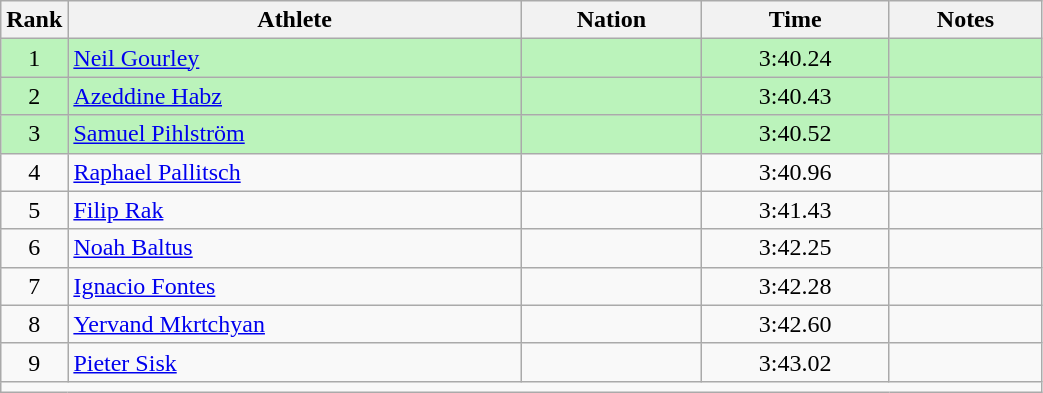<table class="wikitable sortable" style="text-align:center;width: 55%;">
<tr>
<th scope="col" style="width: 10px;">Rank</th>
<th scope="col">Athlete</th>
<th scope="col">Nation</th>
<th scope="col">Time</th>
<th scope="col">Notes</th>
</tr>
<tr bgcolor=bbf3bb>
<td>1</td>
<td align=left><a href='#'>Neil Gourley</a></td>
<td align=left></td>
<td>3:40.24</td>
<td></td>
</tr>
<tr bgcolor=bbf3bb>
<td>2</td>
<td align=left><a href='#'>Azeddine Habz</a></td>
<td align=left></td>
<td>3:40.43</td>
<td></td>
</tr>
<tr bgcolor=bbf3bb>
<td>3</td>
<td align=left><a href='#'>Samuel Pihlström</a></td>
<td align=left></td>
<td>3:40.52</td>
<td></td>
</tr>
<tr>
<td>4</td>
<td align=left><a href='#'>Raphael Pallitsch</a></td>
<td align=left></td>
<td>3:40.96</td>
<td></td>
</tr>
<tr>
<td>5</td>
<td align=left><a href='#'>Filip Rak</a></td>
<td align=left></td>
<td>3:41.43</td>
<td></td>
</tr>
<tr>
<td>6</td>
<td align=left><a href='#'>Noah Baltus</a></td>
<td align=left></td>
<td>3:42.25</td>
<td></td>
</tr>
<tr>
<td>7</td>
<td align=left><a href='#'>Ignacio Fontes</a></td>
<td align=left></td>
<td>3:42.28</td>
<td></td>
</tr>
<tr>
<td>8</td>
<td align=left><a href='#'>Yervand Mkrtchyan</a></td>
<td align=left></td>
<td>3:42.60</td>
<td></td>
</tr>
<tr>
<td>9</td>
<td align=left><a href='#'>Pieter Sisk</a></td>
<td align=left></td>
<td>3:43.02</td>
<td></td>
</tr>
<tr class="sortbottom">
<td colspan="5"></td>
</tr>
</table>
